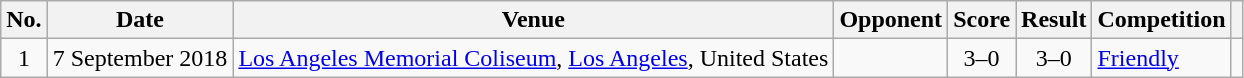<table class="wikitable sortable">
<tr>
<th scope="col">No.</th>
<th scope="col">Date</th>
<th scope="col">Venue</th>
<th scope="col">Opponent</th>
<th scope="col">Score</th>
<th scope="col">Result</th>
<th scope="col">Competition</th>
<th class="unsortable" scope="col"></th>
</tr>
<tr>
<td align="center">1</td>
<td>7 September 2018</td>
<td><a href='#'>Los Angeles Memorial Coliseum</a>, <a href='#'>Los Angeles</a>, United States</td>
<td></td>
<td align="center">3–0</td>
<td align="center">3–0</td>
<td><a href='#'>Friendly</a></td>
<td></td>
</tr>
</table>
